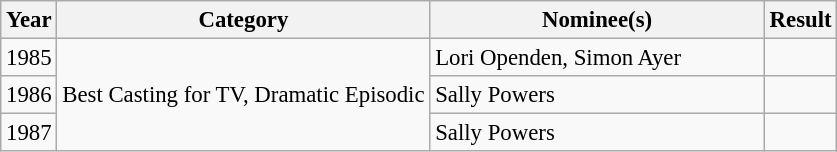<table class="wikitable" style="font-size: 95%">
<tr>
<th>Year</th>
<th>Category</th>
<th style="width:40%;">Nominee(s)</th>
<th>Result</th>
</tr>
<tr>
<td>1985</td>
<td rowspan=3>Best Casting for TV, Dramatic Episodic</td>
<td>Lori Openden, Simon Ayer</td>
<td></td>
</tr>
<tr>
<td>1986</td>
<td>Sally Powers</td>
<td></td>
</tr>
<tr>
<td>1987</td>
<td>Sally Powers</td>
<td></td>
</tr>
</table>
